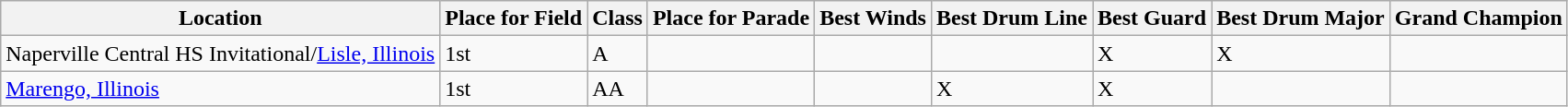<table class="wikitable">
<tr>
<th>Location</th>
<th>Place for Field</th>
<th>Class</th>
<th>Place for Parade</th>
<th>Best Winds</th>
<th>Best Drum Line</th>
<th>Best Guard</th>
<th>Best Drum Major</th>
<th>Grand Champion</th>
</tr>
<tr>
<td>Naperville Central HS Invitational/<a href='#'>Lisle, Illinois</a></td>
<td>1st</td>
<td>A</td>
<td></td>
<td></td>
<td></td>
<td>X</td>
<td>X</td>
<td></td>
</tr>
<tr>
<td><a href='#'>Marengo, Illinois</a></td>
<td>1st</td>
<td>AA</td>
<td></td>
<td></td>
<td>X</td>
<td>X</td>
<td></td>
<td></td>
</tr>
</table>
